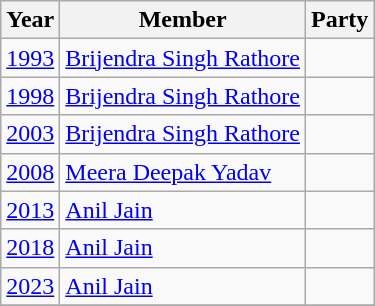<table class="wikitable sortable">
<tr>
<th>Year</th>
<th>Member</th>
<th colspan=2>Party</th>
</tr>
<tr>
<td><a href='#'>1993</a></td>
<td><a href='#'>Brijendra Singh Rathore</a></td>
<td></td>
</tr>
<tr>
<td><a href='#'>1998</a></td>
<td><a href='#'>Brijendra Singh Rathore</a></td>
<td></td>
</tr>
<tr>
<td><a href='#'>2003</a></td>
<td><a href='#'>Brijendra Singh Rathore</a></td>
<td></td>
</tr>
<tr>
<td><a href='#'>2008</a></td>
<td><a href='#'>Meera Deepak Yadav</a></td>
<td></td>
</tr>
<tr>
<td><a href='#'>2013</a></td>
<td><a href='#'>Anil Jain</a></td>
<td></td>
</tr>
<tr>
<td><a href='#'>2018</a></td>
<td><a href='#'>Anil Jain</a></td>
<td></td>
</tr>
<tr>
<td><a href='#'>2023</a></td>
<td><a href='#'>Anil Jain</a></td>
<td></td>
</tr>
<tr>
</tr>
</table>
